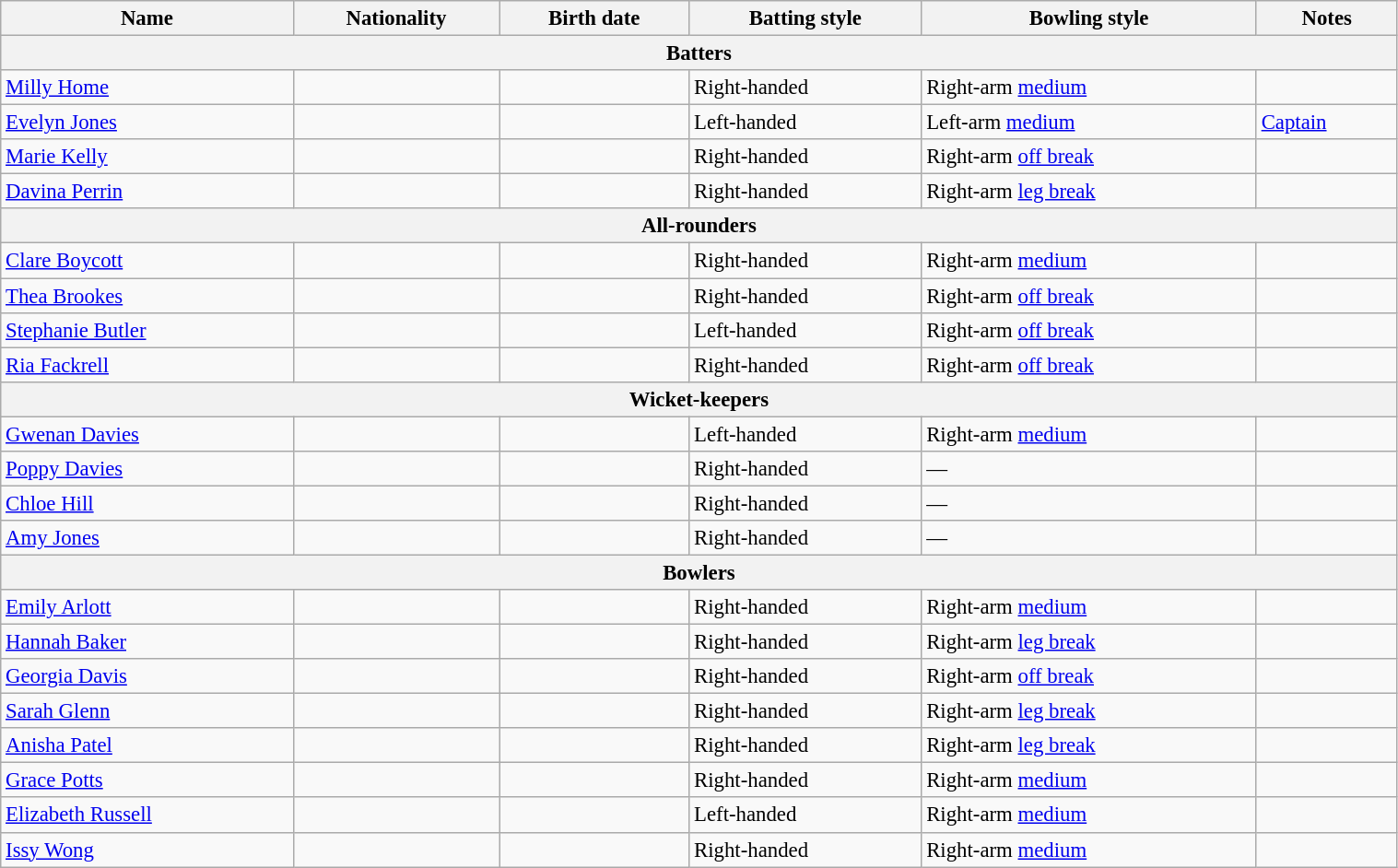<table class="wikitable"  style="font-size:95%; width:80%;">
<tr>
<th>Name</th>
<th>Nationality</th>
<th>Birth date</th>
<th>Batting style</th>
<th>Bowling style</th>
<th>Notes</th>
</tr>
<tr>
<th colspan="7">Batters</th>
</tr>
<tr>
<td><a href='#'>Milly Home</a></td>
<td></td>
<td></td>
<td>Right-handed</td>
<td>Right-arm <a href='#'>medium</a></td>
<td></td>
</tr>
<tr>
<td><a href='#'>Evelyn Jones</a></td>
<td></td>
<td></td>
<td>Left-handed</td>
<td>Left-arm <a href='#'>medium</a></td>
<td><a href='#'>Captain</a></td>
</tr>
<tr>
<td><a href='#'>Marie Kelly</a></td>
<td></td>
<td></td>
<td>Right-handed</td>
<td>Right-arm <a href='#'>off break</a></td>
<td></td>
</tr>
<tr>
<td><a href='#'>Davina Perrin</a></td>
<td></td>
<td></td>
<td>Right-handed</td>
<td>Right-arm <a href='#'>leg break</a></td>
<td></td>
</tr>
<tr>
<th colspan="7">All-rounders</th>
</tr>
<tr>
<td><a href='#'>Clare Boycott</a></td>
<td></td>
<td></td>
<td>Right-handed</td>
<td>Right-arm <a href='#'>medium</a></td>
<td></td>
</tr>
<tr>
<td><a href='#'>Thea Brookes</a></td>
<td></td>
<td></td>
<td>Right-handed</td>
<td>Right-arm <a href='#'>off break</a></td>
<td></td>
</tr>
<tr>
<td><a href='#'>Stephanie Butler</a></td>
<td></td>
<td></td>
<td>Left-handed</td>
<td>Right-arm <a href='#'>off break</a></td>
<td></td>
</tr>
<tr>
<td><a href='#'>Ria Fackrell</a></td>
<td></td>
<td></td>
<td>Right-handed</td>
<td>Right-arm <a href='#'>off break</a></td>
<td></td>
</tr>
<tr>
<th colspan="7">Wicket-keepers</th>
</tr>
<tr>
<td><a href='#'>Gwenan Davies</a></td>
<td></td>
<td></td>
<td>Left-handed</td>
<td>Right-arm <a href='#'>medium</a></td>
<td></td>
</tr>
<tr>
<td><a href='#'>Poppy Davies</a></td>
<td></td>
<td></td>
<td>Right-handed</td>
<td>—</td>
<td></td>
</tr>
<tr>
<td><a href='#'>Chloe Hill</a></td>
<td></td>
<td></td>
<td>Right-handed</td>
<td>—</td>
<td></td>
</tr>
<tr>
<td><a href='#'>Amy Jones</a></td>
<td></td>
<td></td>
<td>Right-handed</td>
<td>—</td>
<td></td>
</tr>
<tr>
<th colspan="7">Bowlers</th>
</tr>
<tr>
<td><a href='#'>Emily Arlott</a></td>
<td></td>
<td></td>
<td>Right-handed</td>
<td>Right-arm <a href='#'>medium</a></td>
<td></td>
</tr>
<tr>
<td><a href='#'>Hannah Baker</a></td>
<td></td>
<td></td>
<td>Right-handed</td>
<td>Right-arm <a href='#'>leg break</a></td>
<td></td>
</tr>
<tr>
<td><a href='#'>Georgia Davis</a></td>
<td></td>
<td></td>
<td>Right-handed</td>
<td>Right-arm <a href='#'>off break</a></td>
<td></td>
</tr>
<tr>
<td><a href='#'>Sarah Glenn</a></td>
<td></td>
<td></td>
<td>Right-handed</td>
<td>Right-arm <a href='#'>leg break</a></td>
<td></td>
</tr>
<tr>
<td><a href='#'>Anisha Patel</a></td>
<td></td>
<td></td>
<td>Right-handed</td>
<td>Right-arm <a href='#'>leg break</a></td>
<td></td>
</tr>
<tr>
<td><a href='#'>Grace Potts</a></td>
<td></td>
<td></td>
<td>Right-handed</td>
<td>Right-arm <a href='#'>medium</a></td>
<td></td>
</tr>
<tr>
<td><a href='#'>Elizabeth Russell</a></td>
<td></td>
<td></td>
<td>Left-handed</td>
<td>Right-arm <a href='#'>medium</a></td>
<td></td>
</tr>
<tr>
<td><a href='#'>Issy Wong</a></td>
<td></td>
<td></td>
<td>Right-handed</td>
<td>Right-arm <a href='#'>medium</a></td>
<td></td>
</tr>
</table>
